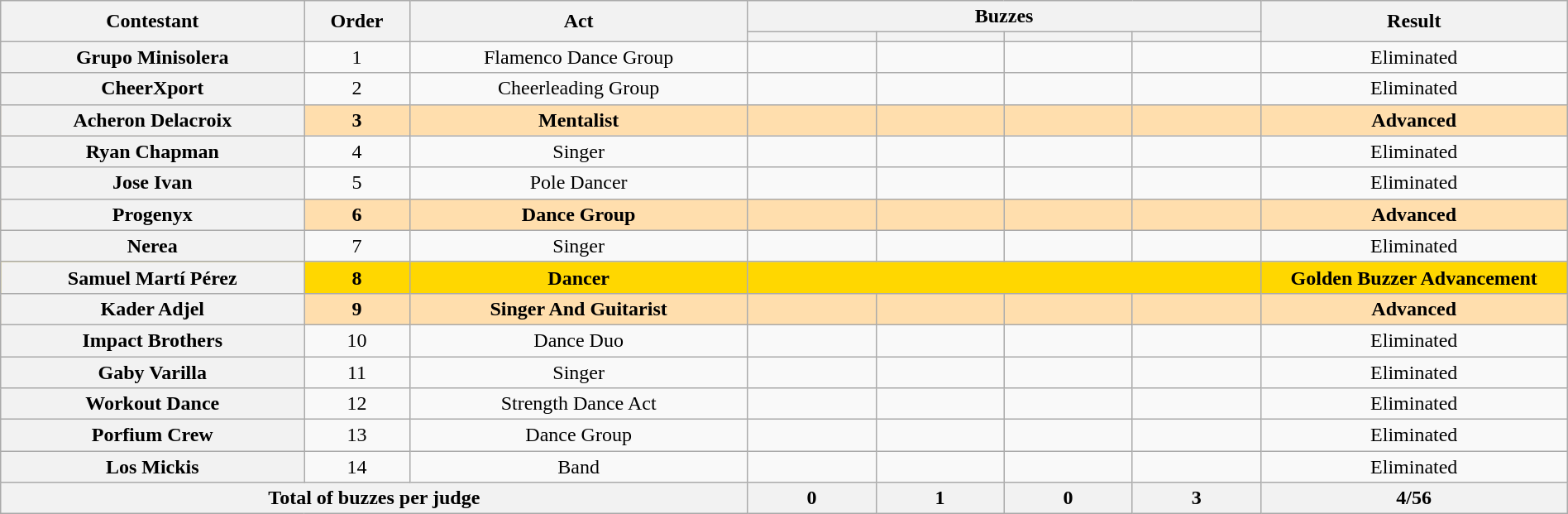<table class="wikitable plainrowheaders" style="width:100%; text-align:center;">
<tr>
<th scope="col" rowspan="2" class="unsortable" style="width:15;">Contestant</th>
<th scope="col" rowspan="2" style="width:3;">Order</th>
<th scope="col" rowspan="2" class="unsortable" style="width:15;">Act</th>
<th scope="col" colspan="4" class="unsortable" style="width:20;">Buzzes</th>
<th scope="col" rowspan="2" style="width:15em;">Result</th>
</tr>
<tr>
<th scope="col" style="width:6em;"></th>
<th scope="col" style="width:6em;"></th>
<th scope="col" style="width:6em;"></th>
<th scope="col" style="width:6em;"></th>
</tr>
<tr>
<th>Grupo Minisolera </th>
<td>1</td>
<td>Flamenco Dance Group</td>
<td></td>
<td></td>
<td></td>
<td></td>
<td>Eliminated</td>
</tr>
<tr>
<th>CheerXport</th>
<td>2</td>
<td>Cheerleading Group</td>
<td></td>
<td></td>
<td></td>
<td></td>
<td>Eliminated</td>
</tr>
<tr bgcolor="navajowhite">
<th>Acheron Delacroix</th>
<td><strong>3</strong></td>
<td><strong>Mentalist</strong></td>
<td></td>
<td style="text-align:center;"></td>
<td></td>
<td style="text-align:center;"></td>
<td><strong>Advanced</strong></td>
</tr>
<tr>
<th>Ryan Chapman</th>
<td>4</td>
<td>Singer</td>
<td></td>
<td></td>
<td></td>
<td></td>
<td>Eliminated</td>
</tr>
<tr>
<th>Jose Ivan</th>
<td>5</td>
<td>Pole Dancer</td>
<td></td>
<td></td>
<td></td>
<td></td>
<td>Eliminated</td>
</tr>
<tr bgcolor="navajowhite">
<th>Progenyx </th>
<td><strong>6</strong></td>
<td><strong>Dance Group</strong></td>
<td></td>
<td></td>
<td></td>
<td></td>
<td><strong>Advanced</strong></td>
</tr>
<tr>
<th>Nerea</th>
<td>7</td>
<td>Singer</td>
<td></td>
<td></td>
<td></td>
<td></td>
<td>Eliminated</td>
</tr>
<tr bgcolor=gold>
<th>Samuel Martí Pérez </th>
<td><strong>8</strong></td>
<td><strong>Dancer</strong></td>
<td colspan="4"></td>
<td><strong>Golden Buzzer Advancement</strong></td>
</tr>
<tr bgcolor="navajowhite">
<th>Kader Adjel</th>
<td><strong>9</strong></td>
<td><strong>Singer And Guitarist</strong></td>
<td></td>
<td></td>
<td></td>
<td></td>
<td><strong>Advanced</strong></td>
</tr>
<tr>
<th>Impact Brothers</th>
<td>10</td>
<td>Dance Duo</td>
<td></td>
<td></td>
<td></td>
<td style="text-align:center;"></td>
<td>Eliminated</td>
</tr>
<tr>
<th>Gaby Varilla </th>
<td>11</td>
<td>Singer</td>
<td></td>
<td></td>
<td></td>
<td></td>
<td>Eliminated</td>
</tr>
<tr>
<th>Workout Dance</th>
<td>12</td>
<td>Strength Dance Act</td>
<td></td>
<td></td>
<td></td>
<td></td>
<td>Eliminated</td>
</tr>
<tr>
<th>Porfium Crew</th>
<td>13</td>
<td>Dance Group</td>
<td></td>
<td></td>
<td></td>
<td style="text-align:center;"></td>
<td>Eliminated</td>
</tr>
<tr>
<th>Los Mickis</th>
<td>14</td>
<td>Band</td>
<td></td>
<td></td>
<td></td>
<td></td>
<td>Eliminated</td>
</tr>
<tr>
<th colspan="3">Total of buzzes per judge</th>
<th>0</th>
<th>1</th>
<th>0</th>
<th>3</th>
<th>4/56</th>
</tr>
</table>
